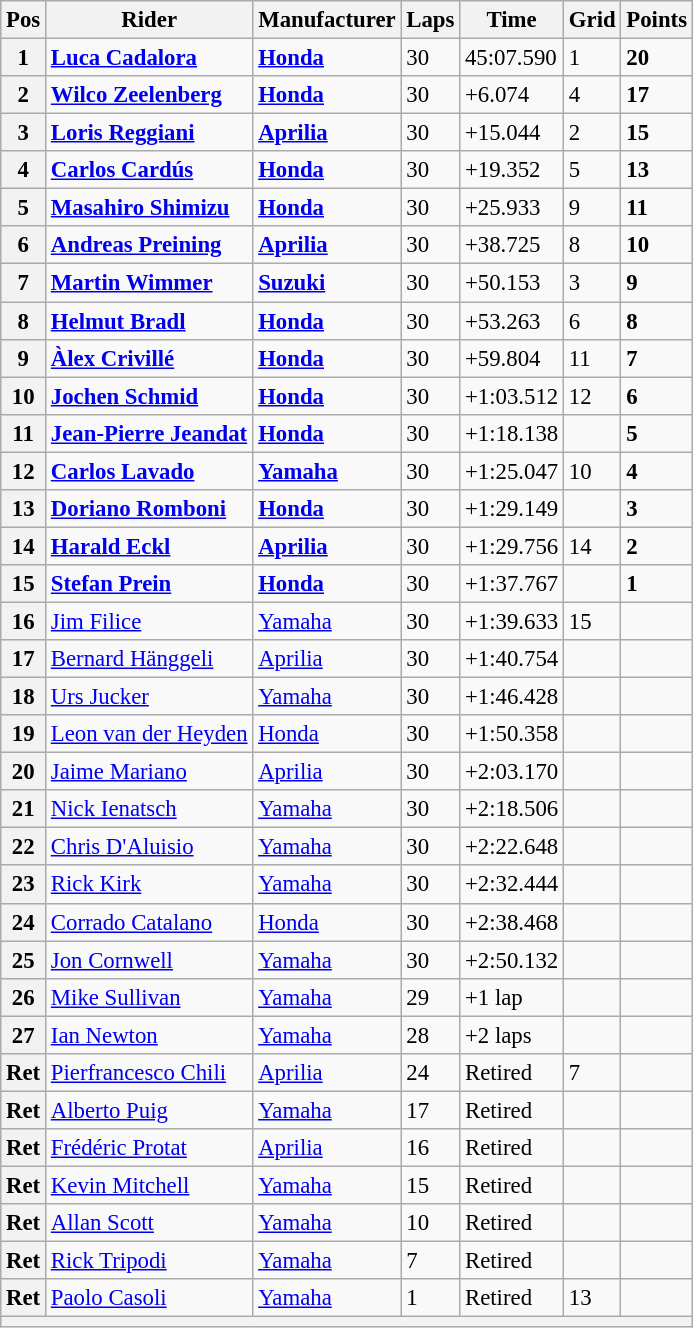<table class="wikitable" style="font-size: 95%;">
<tr>
<th>Pos</th>
<th>Rider</th>
<th>Manufacturer</th>
<th>Laps</th>
<th>Time</th>
<th>Grid</th>
<th>Points</th>
</tr>
<tr>
<th>1</th>
<td> <strong><a href='#'>Luca Cadalora</a></strong></td>
<td><strong><a href='#'>Honda</a></strong></td>
<td>30</td>
<td>45:07.590</td>
<td>1</td>
<td><strong>20</strong></td>
</tr>
<tr>
<th>2</th>
<td> <strong><a href='#'>Wilco Zeelenberg</a></strong></td>
<td><strong><a href='#'>Honda</a></strong></td>
<td>30</td>
<td>+6.074</td>
<td>4</td>
<td><strong>17</strong></td>
</tr>
<tr>
<th>3</th>
<td> <strong><a href='#'>Loris Reggiani</a></strong></td>
<td><strong><a href='#'>Aprilia</a></strong></td>
<td>30</td>
<td>+15.044</td>
<td>2</td>
<td><strong>15</strong></td>
</tr>
<tr>
<th>4</th>
<td> <strong><a href='#'>Carlos Cardús</a></strong></td>
<td><strong><a href='#'>Honda</a></strong></td>
<td>30</td>
<td>+19.352</td>
<td>5</td>
<td><strong>13</strong></td>
</tr>
<tr>
<th>5</th>
<td> <strong><a href='#'>Masahiro Shimizu</a></strong></td>
<td><strong><a href='#'>Honda</a></strong></td>
<td>30</td>
<td>+25.933</td>
<td>9</td>
<td><strong>11</strong></td>
</tr>
<tr>
<th>6</th>
<td> <strong><a href='#'>Andreas Preining</a></strong></td>
<td><strong><a href='#'>Aprilia</a></strong></td>
<td>30</td>
<td>+38.725</td>
<td>8</td>
<td><strong>10</strong></td>
</tr>
<tr>
<th>7</th>
<td> <strong><a href='#'>Martin Wimmer</a></strong></td>
<td><strong><a href='#'>Suzuki</a></strong></td>
<td>30</td>
<td>+50.153</td>
<td>3</td>
<td><strong>9</strong></td>
</tr>
<tr>
<th>8</th>
<td> <strong><a href='#'>Helmut Bradl</a></strong></td>
<td><strong><a href='#'>Honda</a></strong></td>
<td>30</td>
<td>+53.263</td>
<td>6</td>
<td><strong>8</strong></td>
</tr>
<tr>
<th>9</th>
<td> <strong><a href='#'>Àlex Crivillé</a></strong></td>
<td><strong><a href='#'>Honda</a></strong></td>
<td>30</td>
<td>+59.804</td>
<td>11</td>
<td><strong>7</strong></td>
</tr>
<tr>
<th>10</th>
<td> <strong><a href='#'>Jochen Schmid</a></strong></td>
<td><strong><a href='#'>Honda</a></strong></td>
<td>30</td>
<td>+1:03.512</td>
<td>12</td>
<td><strong>6</strong></td>
</tr>
<tr>
<th>11</th>
<td> <strong><a href='#'>Jean-Pierre Jeandat</a></strong></td>
<td><strong><a href='#'>Honda</a></strong></td>
<td>30</td>
<td>+1:18.138</td>
<td></td>
<td><strong>5</strong></td>
</tr>
<tr>
<th>12</th>
<td> <strong><a href='#'>Carlos Lavado</a></strong></td>
<td><strong><a href='#'>Yamaha</a></strong></td>
<td>30</td>
<td>+1:25.047</td>
<td>10</td>
<td><strong>4</strong></td>
</tr>
<tr>
<th>13</th>
<td> <strong><a href='#'>Doriano Romboni</a></strong></td>
<td><strong><a href='#'>Honda</a></strong></td>
<td>30</td>
<td>+1:29.149</td>
<td></td>
<td><strong>3</strong></td>
</tr>
<tr>
<th>14</th>
<td> <strong><a href='#'>Harald Eckl</a></strong></td>
<td><strong><a href='#'>Aprilia</a></strong></td>
<td>30</td>
<td>+1:29.756</td>
<td>14</td>
<td><strong>2</strong></td>
</tr>
<tr>
<th>15</th>
<td> <strong><a href='#'>Stefan Prein</a></strong></td>
<td><strong><a href='#'>Honda</a></strong></td>
<td>30</td>
<td>+1:37.767</td>
<td></td>
<td><strong>1</strong></td>
</tr>
<tr>
<th>16</th>
<td> <a href='#'>Jim Filice</a></td>
<td><a href='#'>Yamaha</a></td>
<td>30</td>
<td>+1:39.633</td>
<td>15</td>
<td></td>
</tr>
<tr>
<th>17</th>
<td> <a href='#'>Bernard Hänggeli</a></td>
<td><a href='#'>Aprilia</a></td>
<td>30</td>
<td>+1:40.754</td>
<td></td>
<td></td>
</tr>
<tr>
<th>18</th>
<td> <a href='#'>Urs Jucker</a></td>
<td><a href='#'>Yamaha</a></td>
<td>30</td>
<td>+1:46.428</td>
<td></td>
<td></td>
</tr>
<tr>
<th>19</th>
<td> <a href='#'>Leon van der Heyden</a></td>
<td><a href='#'>Honda</a></td>
<td>30</td>
<td>+1:50.358</td>
<td></td>
<td></td>
</tr>
<tr>
<th>20</th>
<td> <a href='#'>Jaime Mariano</a></td>
<td><a href='#'>Aprilia</a></td>
<td>30</td>
<td>+2:03.170</td>
<td></td>
<td></td>
</tr>
<tr>
<th>21</th>
<td> <a href='#'>Nick Ienatsch</a></td>
<td><a href='#'>Yamaha</a></td>
<td>30</td>
<td>+2:18.506</td>
<td></td>
<td></td>
</tr>
<tr>
<th>22</th>
<td> <a href='#'>Chris D'Aluisio</a></td>
<td><a href='#'>Yamaha</a></td>
<td>30</td>
<td>+2:22.648</td>
<td></td>
<td></td>
</tr>
<tr>
<th>23</th>
<td> <a href='#'>Rick Kirk</a></td>
<td><a href='#'>Yamaha</a></td>
<td>30</td>
<td>+2:32.444</td>
<td></td>
<td></td>
</tr>
<tr>
<th>24</th>
<td> <a href='#'>Corrado Catalano</a></td>
<td><a href='#'>Honda</a></td>
<td>30</td>
<td>+2:38.468</td>
<td></td>
<td></td>
</tr>
<tr>
<th>25</th>
<td> <a href='#'>Jon Cornwell</a></td>
<td><a href='#'>Yamaha</a></td>
<td>30</td>
<td>+2:50.132</td>
<td></td>
<td></td>
</tr>
<tr>
<th>26</th>
<td> <a href='#'>Mike Sullivan</a></td>
<td><a href='#'>Yamaha</a></td>
<td>29</td>
<td>+1 lap</td>
<td></td>
<td></td>
</tr>
<tr>
<th>27</th>
<td> <a href='#'>Ian Newton</a></td>
<td><a href='#'>Yamaha</a></td>
<td>28</td>
<td>+2 laps</td>
<td></td>
<td></td>
</tr>
<tr>
<th>Ret</th>
<td> <a href='#'>Pierfrancesco Chili</a></td>
<td><a href='#'>Aprilia</a></td>
<td>24</td>
<td>Retired</td>
<td>7</td>
<td></td>
</tr>
<tr>
<th>Ret</th>
<td> <a href='#'>Alberto Puig</a></td>
<td><a href='#'>Yamaha</a></td>
<td>17</td>
<td>Retired</td>
<td></td>
<td></td>
</tr>
<tr>
<th>Ret</th>
<td> <a href='#'>Frédéric Protat</a></td>
<td><a href='#'>Aprilia</a></td>
<td>16</td>
<td>Retired</td>
<td></td>
<td></td>
</tr>
<tr>
<th>Ret</th>
<td> <a href='#'>Kevin Mitchell</a></td>
<td><a href='#'>Yamaha</a></td>
<td>15</td>
<td>Retired</td>
<td></td>
<td></td>
</tr>
<tr>
<th>Ret</th>
<td> <a href='#'>Allan Scott</a></td>
<td><a href='#'>Yamaha</a></td>
<td>10</td>
<td>Retired</td>
<td></td>
<td></td>
</tr>
<tr>
<th>Ret</th>
<td> <a href='#'>Rick Tripodi</a></td>
<td><a href='#'>Yamaha</a></td>
<td>7</td>
<td>Retired</td>
<td></td>
<td></td>
</tr>
<tr>
<th>Ret</th>
<td> <a href='#'>Paolo Casoli</a></td>
<td><a href='#'>Yamaha</a></td>
<td>1</td>
<td>Retired</td>
<td>13</td>
<td></td>
</tr>
<tr>
<th colspan=7></th>
</tr>
</table>
